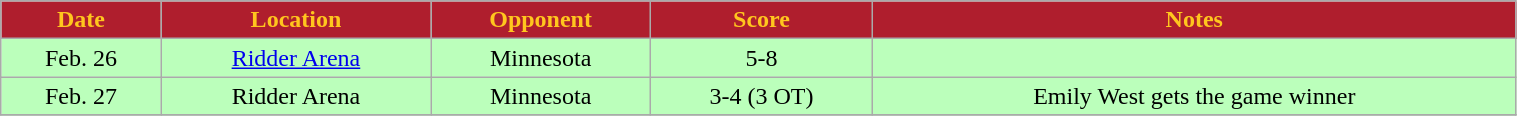<table class="wikitable" width="80%">
<tr align="center"  style=" background:#AF1E2D;color:#FFC61E;">
<td><strong>Date</strong></td>
<td><strong>Location</strong></td>
<td><strong>Opponent</strong></td>
<td><strong>Score</strong></td>
<td><strong>Notes</strong></td>
</tr>
<tr align="center" bgcolor="#bbffbb">
<td>Feb. 26</td>
<td><a href='#'>Ridder Arena</a></td>
<td>Minnesota</td>
<td>5-8</td>
<td></td>
</tr>
<tr align="center" bgcolor="#bbffbb">
<td>Feb. 27</td>
<td>Ridder Arena</td>
<td>Minnesota</td>
<td>3-4 (3 OT)</td>
<td>Emily West gets the game winner</td>
</tr>
<tr align="center" bgcolor="#bbffbb">
</tr>
</table>
